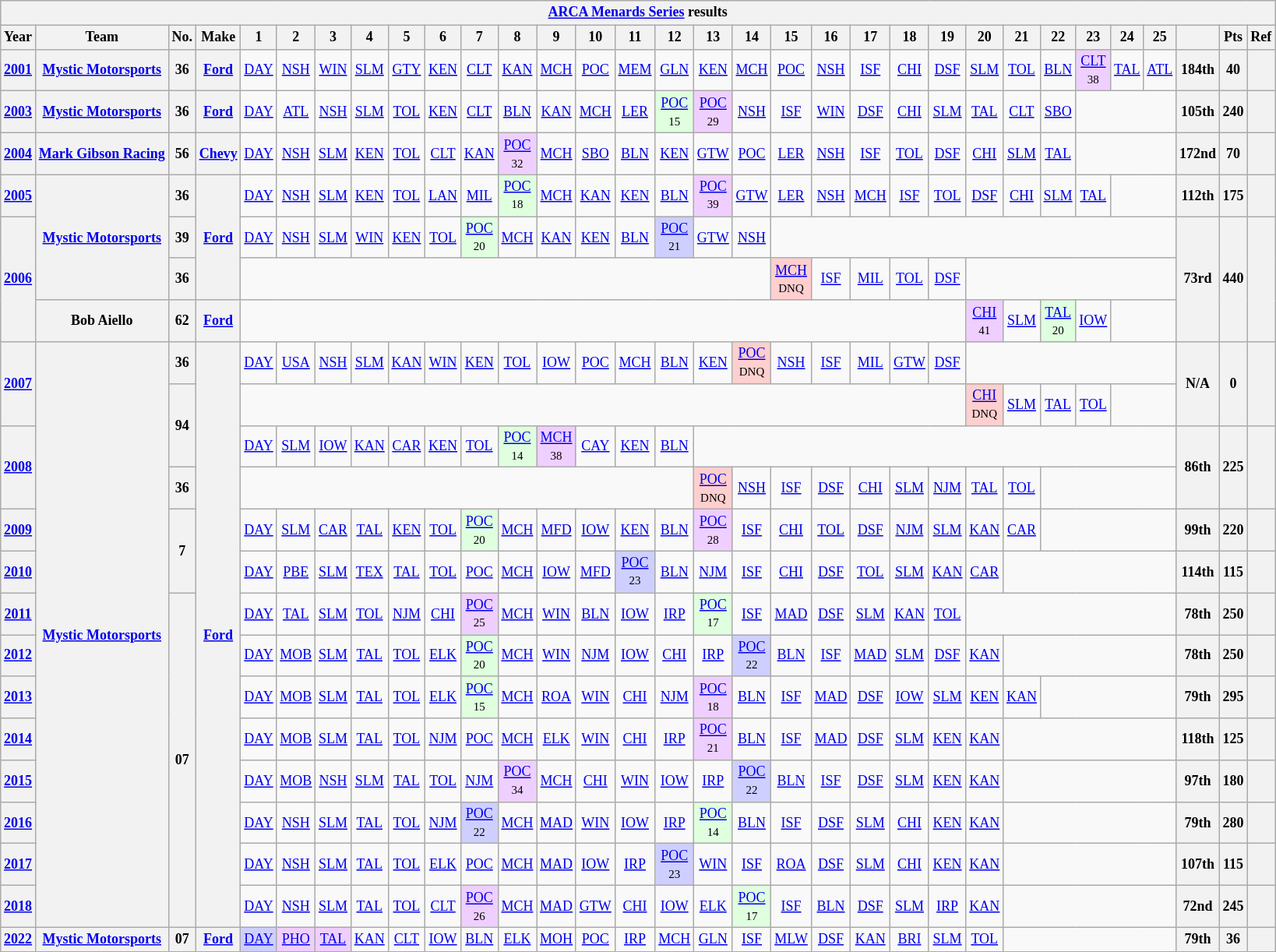<table class="wikitable" style="text-align:center; font-size:75%">
<tr>
<th colspan=32><a href='#'>ARCA Menards Series</a> results</th>
</tr>
<tr>
<th>Year</th>
<th>Team</th>
<th>No.</th>
<th>Make</th>
<th>1</th>
<th>2</th>
<th>3</th>
<th>4</th>
<th>5</th>
<th>6</th>
<th>7</th>
<th>8</th>
<th>9</th>
<th>10</th>
<th>11</th>
<th>12</th>
<th>13</th>
<th>14</th>
<th>15</th>
<th>16</th>
<th>17</th>
<th>18</th>
<th>19</th>
<th>20</th>
<th>21</th>
<th>22</th>
<th>23</th>
<th>24</th>
<th>25</th>
<th></th>
<th>Pts</th>
<th>Ref</th>
</tr>
<tr>
<th><a href='#'>2001</a></th>
<th><a href='#'>Mystic Motorsports</a></th>
<th>36</th>
<th><a href='#'>Ford</a></th>
<td><a href='#'>DAY</a></td>
<td><a href='#'>NSH</a></td>
<td><a href='#'>WIN</a></td>
<td><a href='#'>SLM</a></td>
<td><a href='#'>GTY</a></td>
<td><a href='#'>KEN</a></td>
<td><a href='#'>CLT</a></td>
<td><a href='#'>KAN</a></td>
<td><a href='#'>MCH</a></td>
<td><a href='#'>POC</a></td>
<td><a href='#'>MEM</a></td>
<td><a href='#'>GLN</a></td>
<td><a href='#'>KEN</a></td>
<td><a href='#'>MCH</a></td>
<td><a href='#'>POC</a></td>
<td><a href='#'>NSH</a></td>
<td><a href='#'>ISF</a></td>
<td><a href='#'>CHI</a></td>
<td><a href='#'>DSF</a></td>
<td><a href='#'>SLM</a></td>
<td><a href='#'>TOL</a></td>
<td><a href='#'>BLN</a></td>
<td style="background:#EFCFFF;"><a href='#'>CLT</a><br><small>38</small></td>
<td><a href='#'>TAL</a></td>
<td><a href='#'>ATL</a></td>
<th>184th</th>
<th>40</th>
<th></th>
</tr>
<tr>
<th><a href='#'>2003</a></th>
<th><a href='#'>Mystic Motorsports</a></th>
<th>36</th>
<th><a href='#'>Ford</a></th>
<td><a href='#'>DAY</a></td>
<td><a href='#'>ATL</a></td>
<td><a href='#'>NSH</a></td>
<td><a href='#'>SLM</a></td>
<td><a href='#'>TOL</a></td>
<td><a href='#'>KEN</a></td>
<td><a href='#'>CLT</a></td>
<td><a href='#'>BLN</a></td>
<td><a href='#'>KAN</a></td>
<td><a href='#'>MCH</a></td>
<td><a href='#'>LER</a></td>
<td style="background:#DFFFDF;"><a href='#'>POC</a><br><small>15</small></td>
<td style="background:#EFCFFF;"><a href='#'>POC</a><br><small>29</small></td>
<td><a href='#'>NSH</a></td>
<td><a href='#'>ISF</a></td>
<td><a href='#'>WIN</a></td>
<td><a href='#'>DSF</a></td>
<td><a href='#'>CHI</a></td>
<td><a href='#'>SLM</a></td>
<td><a href='#'>TAL</a></td>
<td><a href='#'>CLT</a></td>
<td><a href='#'>SBO</a></td>
<td colspan=3></td>
<th>105th</th>
<th>240</th>
<th></th>
</tr>
<tr>
<th><a href='#'>2004</a></th>
<th><a href='#'>Mark Gibson Racing</a></th>
<th>56</th>
<th><a href='#'>Chevy</a></th>
<td><a href='#'>DAY</a></td>
<td><a href='#'>NSH</a></td>
<td><a href='#'>SLM</a></td>
<td><a href='#'>KEN</a></td>
<td><a href='#'>TOL</a></td>
<td><a href='#'>CLT</a></td>
<td><a href='#'>KAN</a></td>
<td style="background:#EFCFFF;"><a href='#'>POC</a><br><small>32</small></td>
<td><a href='#'>MCH</a></td>
<td><a href='#'>SBO</a></td>
<td><a href='#'>BLN</a></td>
<td><a href='#'>KEN</a></td>
<td><a href='#'>GTW</a></td>
<td><a href='#'>POC</a></td>
<td><a href='#'>LER</a></td>
<td><a href='#'>NSH</a></td>
<td><a href='#'>ISF</a></td>
<td><a href='#'>TOL</a></td>
<td><a href='#'>DSF</a></td>
<td><a href='#'>CHI</a></td>
<td><a href='#'>SLM</a></td>
<td><a href='#'>TAL</a></td>
<td colspan=3></td>
<th>172nd</th>
<th>70</th>
<th></th>
</tr>
<tr>
<th><a href='#'>2005</a></th>
<th rowspan=3><a href='#'>Mystic Motorsports</a></th>
<th>36</th>
<th rowspan=3><a href='#'>Ford</a></th>
<td><a href='#'>DAY</a></td>
<td><a href='#'>NSH</a></td>
<td><a href='#'>SLM</a></td>
<td><a href='#'>KEN</a></td>
<td><a href='#'>TOL</a></td>
<td><a href='#'>LAN</a></td>
<td><a href='#'>MIL</a></td>
<td style="background:#DFFFDF;"><a href='#'>POC</a><br><small>18</small></td>
<td><a href='#'>MCH</a></td>
<td><a href='#'>KAN</a></td>
<td><a href='#'>KEN</a></td>
<td><a href='#'>BLN</a></td>
<td style="background:#EFCFFF;"><a href='#'>POC</a><br><small>39</small></td>
<td><a href='#'>GTW</a></td>
<td><a href='#'>LER</a></td>
<td><a href='#'>NSH</a></td>
<td><a href='#'>MCH</a></td>
<td><a href='#'>ISF</a></td>
<td><a href='#'>TOL</a></td>
<td><a href='#'>DSF</a></td>
<td><a href='#'>CHI</a></td>
<td><a href='#'>SLM</a></td>
<td><a href='#'>TAL</a></td>
<td colspan=2></td>
<th>112th</th>
<th>175</th>
<th></th>
</tr>
<tr>
<th rowspan=3><a href='#'>2006</a></th>
<th>39</th>
<td><a href='#'>DAY</a></td>
<td><a href='#'>NSH</a></td>
<td><a href='#'>SLM</a></td>
<td><a href='#'>WIN</a></td>
<td><a href='#'>KEN</a></td>
<td><a href='#'>TOL</a></td>
<td style="background:#DFFFDF;"><a href='#'>POC</a><br><small>20</small></td>
<td><a href='#'>MCH</a></td>
<td><a href='#'>KAN</a></td>
<td><a href='#'>KEN</a></td>
<td><a href='#'>BLN</a></td>
<td style="background:#CFCFFF;"><a href='#'>POC</a><br><small>21</small></td>
<td><a href='#'>GTW</a></td>
<td><a href='#'>NSH</a></td>
<td colspan=11></td>
<th rowspan=3>73rd</th>
<th rowspan=3>440</th>
<th rowspan=3></th>
</tr>
<tr>
<th>36</th>
<td colspan=14></td>
<td style="background:#FFCFCF;"><a href='#'>MCH</a><br><small>DNQ</small></td>
<td><a href='#'>ISF</a></td>
<td><a href='#'>MIL</a></td>
<td><a href='#'>TOL</a></td>
<td><a href='#'>DSF</a></td>
<td colspan=6></td>
</tr>
<tr>
<th>Bob Aiello</th>
<th>62</th>
<th><a href='#'>Ford</a></th>
<td colspan=19></td>
<td style="background:#EFCFFF;"><a href='#'>CHI</a><br><small>41</small></td>
<td><a href='#'>SLM</a></td>
<td style="background:#DFFFDF;"><a href='#'>TAL</a><br><small>20</small></td>
<td><a href='#'>IOW</a></td>
<td colspan=2></td>
</tr>
<tr>
<th rowspan=2><a href='#'>2007</a></th>
<th rowspan=14><a href='#'>Mystic Motorsports</a></th>
<th>36</th>
<th rowspan=14><a href='#'>Ford</a></th>
<td><a href='#'>DAY</a></td>
<td><a href='#'>USA</a></td>
<td><a href='#'>NSH</a></td>
<td><a href='#'>SLM</a></td>
<td><a href='#'>KAN</a></td>
<td><a href='#'>WIN</a></td>
<td><a href='#'>KEN</a></td>
<td><a href='#'>TOL</a></td>
<td><a href='#'>IOW</a></td>
<td><a href='#'>POC</a></td>
<td><a href='#'>MCH</a></td>
<td><a href='#'>BLN</a></td>
<td><a href='#'>KEN</a></td>
<td style="background:#FFCFCF;"><a href='#'>POC</a><br><small>DNQ</small></td>
<td><a href='#'>NSH</a></td>
<td><a href='#'>ISF</a></td>
<td><a href='#'>MIL</a></td>
<td><a href='#'>GTW</a></td>
<td><a href='#'>DSF</a></td>
<td colspan=6></td>
<th rowspan=2>N/A</th>
<th rowspan=2>0</th>
<th rowspan=2></th>
</tr>
<tr>
<th rowspan=2>94</th>
<td colspan=19></td>
<td style="background:#FFCFCF;"><a href='#'>CHI</a><br><small>DNQ</small></td>
<td><a href='#'>SLM</a></td>
<td><a href='#'>TAL</a></td>
<td><a href='#'>TOL</a></td>
<td colspan=2></td>
</tr>
<tr>
<th rowspan=2><a href='#'>2008</a></th>
<td><a href='#'>DAY</a></td>
<td><a href='#'>SLM</a></td>
<td><a href='#'>IOW</a></td>
<td><a href='#'>KAN</a></td>
<td><a href='#'>CAR</a></td>
<td><a href='#'>KEN</a></td>
<td><a href='#'>TOL</a></td>
<td style="background:#DFFFDF;"><a href='#'>POC</a><br><small>14</small></td>
<td style="background:#EFCFFF;"><a href='#'>MCH</a><br><small>38</small></td>
<td><a href='#'>CAY</a></td>
<td><a href='#'>KEN</a></td>
<td><a href='#'>BLN</a></td>
<td colspan=13></td>
<th rowspan=2>86th</th>
<th rowspan=2>225</th>
<th rowspan=2></th>
</tr>
<tr>
<th>36</th>
<td colspan=12></td>
<td style="background:#FFCFCF;"><a href='#'>POC</a><br><small>DNQ</small></td>
<td><a href='#'>NSH</a></td>
<td><a href='#'>ISF</a></td>
<td><a href='#'>DSF</a></td>
<td><a href='#'>CHI</a></td>
<td><a href='#'>SLM</a></td>
<td><a href='#'>NJM</a></td>
<td><a href='#'>TAL</a></td>
<td><a href='#'>TOL</a></td>
<td colspan=4></td>
</tr>
<tr>
<th><a href='#'>2009</a></th>
<th rowspan=2>7</th>
<td><a href='#'>DAY</a></td>
<td><a href='#'>SLM</a></td>
<td><a href='#'>CAR</a></td>
<td><a href='#'>TAL</a></td>
<td><a href='#'>KEN</a></td>
<td><a href='#'>TOL</a></td>
<td style="background:#DFFFDF;"><a href='#'>POC</a><br><small>20</small></td>
<td><a href='#'>MCH</a></td>
<td><a href='#'>MFD</a></td>
<td><a href='#'>IOW</a></td>
<td><a href='#'>KEN</a></td>
<td><a href='#'>BLN</a></td>
<td style="background:#EFCFFF;"><a href='#'>POC</a><br><small>28</small></td>
<td><a href='#'>ISF</a></td>
<td><a href='#'>CHI</a></td>
<td><a href='#'>TOL</a></td>
<td><a href='#'>DSF</a></td>
<td><a href='#'>NJM</a></td>
<td><a href='#'>SLM</a></td>
<td><a href='#'>KAN</a></td>
<td><a href='#'>CAR</a></td>
<td colspan=4></td>
<th>99th</th>
<th>220</th>
<th></th>
</tr>
<tr>
<th><a href='#'>2010</a></th>
<td><a href='#'>DAY</a></td>
<td><a href='#'>PBE</a></td>
<td><a href='#'>SLM</a></td>
<td><a href='#'>TEX</a></td>
<td><a href='#'>TAL</a></td>
<td><a href='#'>TOL</a></td>
<td><a href='#'>POC</a></td>
<td><a href='#'>MCH</a></td>
<td><a href='#'>IOW</a></td>
<td><a href='#'>MFD</a></td>
<td style="background:#CFCFFF;"><a href='#'>POC</a><br><small>23</small></td>
<td><a href='#'>BLN</a></td>
<td><a href='#'>NJM</a></td>
<td><a href='#'>ISF</a></td>
<td><a href='#'>CHI</a></td>
<td><a href='#'>DSF</a></td>
<td><a href='#'>TOL</a></td>
<td><a href='#'>SLM</a></td>
<td><a href='#'>KAN</a></td>
<td><a href='#'>CAR</a></td>
<td colspan=5></td>
<th>114th</th>
<th>115</th>
<th></th>
</tr>
<tr>
<th><a href='#'>2011</a></th>
<th rowspan=8>07</th>
<td><a href='#'>DAY</a></td>
<td><a href='#'>TAL</a></td>
<td><a href='#'>SLM</a></td>
<td><a href='#'>TOL</a></td>
<td><a href='#'>NJM</a></td>
<td><a href='#'>CHI</a></td>
<td style="background:#EFCFFF;"><a href='#'>POC</a><br><small>25</small></td>
<td><a href='#'>MCH</a></td>
<td><a href='#'>WIN</a></td>
<td><a href='#'>BLN</a></td>
<td><a href='#'>IOW</a></td>
<td><a href='#'>IRP</a></td>
<td style="background:#DFFFDF;"><a href='#'>POC</a><br><small>17</small></td>
<td><a href='#'>ISF</a></td>
<td><a href='#'>MAD</a></td>
<td><a href='#'>DSF</a></td>
<td><a href='#'>SLM</a></td>
<td><a href='#'>KAN</a></td>
<td><a href='#'>TOL</a></td>
<td colspan=6></td>
<th>78th</th>
<th>250</th>
<th></th>
</tr>
<tr>
<th><a href='#'>2012</a></th>
<td><a href='#'>DAY</a></td>
<td><a href='#'>MOB</a></td>
<td><a href='#'>SLM</a></td>
<td><a href='#'>TAL</a></td>
<td><a href='#'>TOL</a></td>
<td><a href='#'>ELK</a></td>
<td style="background:#DFFFDF;"><a href='#'>POC</a><br><small>20</small></td>
<td><a href='#'>MCH</a></td>
<td><a href='#'>WIN</a></td>
<td><a href='#'>NJM</a></td>
<td><a href='#'>IOW</a></td>
<td><a href='#'>CHI</a></td>
<td><a href='#'>IRP</a></td>
<td style="background:#CFCFFF;"><a href='#'>POC</a><br><small>22</small></td>
<td><a href='#'>BLN</a></td>
<td><a href='#'>ISF</a></td>
<td><a href='#'>MAD</a></td>
<td><a href='#'>SLM</a></td>
<td><a href='#'>DSF</a></td>
<td><a href='#'>KAN</a></td>
<td colspan=5></td>
<th>78th</th>
<th>250</th>
<th></th>
</tr>
<tr>
<th><a href='#'>2013</a></th>
<td><a href='#'>DAY</a></td>
<td><a href='#'>MOB</a></td>
<td><a href='#'>SLM</a></td>
<td><a href='#'>TAL</a></td>
<td><a href='#'>TOL</a></td>
<td><a href='#'>ELK</a></td>
<td style="background:#DFFFDF;"><a href='#'>POC</a><br><small>15</small></td>
<td><a href='#'>MCH</a></td>
<td><a href='#'>ROA</a></td>
<td><a href='#'>WIN</a></td>
<td><a href='#'>CHI</a></td>
<td><a href='#'>NJM</a></td>
<td style="background:#EFCFFF;"><a href='#'>POC</a><br><small>18</small></td>
<td><a href='#'>BLN</a></td>
<td><a href='#'>ISF</a></td>
<td><a href='#'>MAD</a></td>
<td><a href='#'>DSF</a></td>
<td><a href='#'>IOW</a></td>
<td><a href='#'>SLM</a></td>
<td><a href='#'>KEN</a></td>
<td><a href='#'>KAN</a></td>
<td colspan=4></td>
<th>79th</th>
<th>295</th>
<th></th>
</tr>
<tr>
<th><a href='#'>2014</a></th>
<td><a href='#'>DAY</a></td>
<td><a href='#'>MOB</a></td>
<td><a href='#'>SLM</a></td>
<td><a href='#'>TAL</a></td>
<td><a href='#'>TOL</a></td>
<td><a href='#'>NJM</a></td>
<td><a href='#'>POC</a></td>
<td><a href='#'>MCH</a></td>
<td><a href='#'>ELK</a></td>
<td><a href='#'>WIN</a></td>
<td><a href='#'>CHI</a></td>
<td><a href='#'>IRP</a></td>
<td style="background:#EFCFFF;"><a href='#'>POC</a><br><small>21</small></td>
<td><a href='#'>BLN</a></td>
<td><a href='#'>ISF</a></td>
<td><a href='#'>MAD</a></td>
<td><a href='#'>DSF</a></td>
<td><a href='#'>SLM</a></td>
<td><a href='#'>KEN</a></td>
<td><a href='#'>KAN</a></td>
<td colspan=5></td>
<th>118th</th>
<th>125</th>
<th></th>
</tr>
<tr>
<th><a href='#'>2015</a></th>
<td><a href='#'>DAY</a></td>
<td><a href='#'>MOB</a></td>
<td><a href='#'>NSH</a></td>
<td><a href='#'>SLM</a></td>
<td><a href='#'>TAL</a></td>
<td><a href='#'>TOL</a></td>
<td><a href='#'>NJM</a></td>
<td style="background:#EFCFFF;"><a href='#'>POC</a><br><small>34</small></td>
<td><a href='#'>MCH</a></td>
<td><a href='#'>CHI</a></td>
<td><a href='#'>WIN</a></td>
<td><a href='#'>IOW</a></td>
<td><a href='#'>IRP</a></td>
<td style="background:#CFCFFF;"><a href='#'>POC</a><br><small>22</small></td>
<td><a href='#'>BLN</a></td>
<td><a href='#'>ISF</a></td>
<td><a href='#'>DSF</a></td>
<td><a href='#'>SLM</a></td>
<td><a href='#'>KEN</a></td>
<td><a href='#'>KAN</a></td>
<td colspan=5></td>
<th>97th</th>
<th>180</th>
<th></th>
</tr>
<tr>
<th><a href='#'>2016</a></th>
<td><a href='#'>DAY</a></td>
<td><a href='#'>NSH</a></td>
<td><a href='#'>SLM</a></td>
<td><a href='#'>TAL</a></td>
<td><a href='#'>TOL</a></td>
<td><a href='#'>NJM</a></td>
<td style="background:#CFCFFF;"><a href='#'>POC</a><br><small>22</small></td>
<td><a href='#'>MCH</a></td>
<td><a href='#'>MAD</a></td>
<td><a href='#'>WIN</a></td>
<td><a href='#'>IOW</a></td>
<td><a href='#'>IRP</a></td>
<td style="background:#DFFFDF;"><a href='#'>POC</a><br><small>14</small></td>
<td><a href='#'>BLN</a></td>
<td><a href='#'>ISF</a></td>
<td><a href='#'>DSF</a></td>
<td><a href='#'>SLM</a></td>
<td><a href='#'>CHI</a></td>
<td><a href='#'>KEN</a></td>
<td><a href='#'>KAN</a></td>
<td colspan=5></td>
<th>79th</th>
<th>280</th>
<th></th>
</tr>
<tr>
<th><a href='#'>2017</a></th>
<td><a href='#'>DAY</a></td>
<td><a href='#'>NSH</a></td>
<td><a href='#'>SLM</a></td>
<td><a href='#'>TAL</a></td>
<td><a href='#'>TOL</a></td>
<td><a href='#'>ELK</a></td>
<td><a href='#'>POC</a></td>
<td><a href='#'>MCH</a></td>
<td><a href='#'>MAD</a></td>
<td><a href='#'>IOW</a></td>
<td><a href='#'>IRP</a></td>
<td style="background:#CFCFFF;"><a href='#'>POC</a><br><small>23</small></td>
<td><a href='#'>WIN</a></td>
<td><a href='#'>ISF</a></td>
<td><a href='#'>ROA</a></td>
<td><a href='#'>DSF</a></td>
<td><a href='#'>SLM</a></td>
<td><a href='#'>CHI</a></td>
<td><a href='#'>KEN</a></td>
<td><a href='#'>KAN</a></td>
<td colspan=5></td>
<th>107th</th>
<th>115</th>
<th></th>
</tr>
<tr>
<th><a href='#'>2018</a></th>
<td><a href='#'>DAY</a></td>
<td><a href='#'>NSH</a></td>
<td><a href='#'>SLM</a></td>
<td><a href='#'>TAL</a></td>
<td><a href='#'>TOL</a></td>
<td><a href='#'>CLT</a></td>
<td style="background:#EFCFFF;"><a href='#'>POC</a><br><small>26</small></td>
<td><a href='#'>MCH</a></td>
<td><a href='#'>MAD</a></td>
<td><a href='#'>GTW</a></td>
<td><a href='#'>CHI</a></td>
<td><a href='#'>IOW</a></td>
<td><a href='#'>ELK</a></td>
<td style="background:#DFFFDF;"><a href='#'>POC</a><br><small>17</small></td>
<td><a href='#'>ISF</a></td>
<td><a href='#'>BLN</a></td>
<td><a href='#'>DSF</a></td>
<td><a href='#'>SLM</a></td>
<td><a href='#'>IRP</a></td>
<td><a href='#'>KAN</a></td>
<td colspan=5></td>
<th>72nd</th>
<th>245</th>
<th></th>
</tr>
<tr>
<th><a href='#'>2022</a></th>
<th><a href='#'>Mystic Motorsports</a></th>
<th>07</th>
<th><a href='#'>Ford</a></th>
<td style="background:#CFCFFF;"><a href='#'>DAY</a><br></td>
<td style="background:#EFCFFF;"><a href='#'>PHO</a><br></td>
<td style="background:#EFCFFF;"><a href='#'>TAL</a><br></td>
<td><a href='#'>KAN</a></td>
<td><a href='#'>CLT</a></td>
<td><a href='#'>IOW</a></td>
<td><a href='#'>BLN</a></td>
<td><a href='#'>ELK</a></td>
<td><a href='#'>MOH</a></td>
<td><a href='#'>POC</a></td>
<td><a href='#'>IRP</a></td>
<td><a href='#'>MCH</a></td>
<td><a href='#'>GLN</a></td>
<td><a href='#'>ISF</a></td>
<td><a href='#'>MLW</a></td>
<td><a href='#'>DSF</a></td>
<td><a href='#'>KAN</a></td>
<td><a href='#'>BRI</a></td>
<td><a href='#'>SLM</a></td>
<td><a href='#'>TOL</a></td>
<td colspan=5></td>
<th>79th</th>
<th>36</th>
<th></th>
</tr>
</table>
